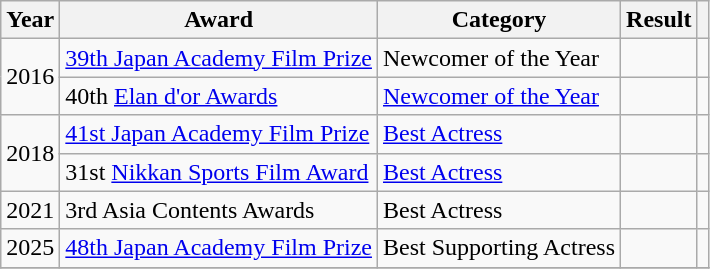<table class="wikitable sortable">
<tr>
<th>Year</th>
<th>Award</th>
<th>Category</th>
<th>Result</th>
<th class="unsortable"></th>
</tr>
<tr>
<td rowspan="2">2016</td>
<td><a href='#'>39th Japan Academy Film Prize</a></td>
<td>Newcomer of the Year</td>
<td></td>
<td></td>
</tr>
<tr>
<td>40th <a href='#'>Elan d'or Awards</a></td>
<td><a href='#'>Newcomer of the Year</a></td>
<td></td>
<td></td>
</tr>
<tr>
<td rowspan="2">2018</td>
<td><a href='#'>41st Japan Academy Film Prize</a></td>
<td><a href='#'>Best Actress</a></td>
<td></td>
<td></td>
</tr>
<tr>
<td>31st <a href='#'>Nikkan Sports Film Award</a></td>
<td><a href='#'>Best Actress</a></td>
<td></td>
<td></td>
</tr>
<tr>
<td>2021</td>
<td>3rd Asia Contents Awards</td>
<td>Best Actress</td>
<td></td>
<td></td>
</tr>
<tr>
<td>2025</td>
<td><a href='#'>48th Japan Academy Film Prize</a></td>
<td>Best Supporting Actress</td>
<td></td>
<td></td>
</tr>
<tr>
</tr>
</table>
